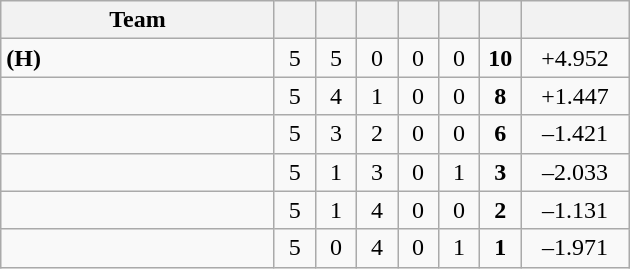<table class="wikitable" style="text-align:center">
<tr>
<th style="width:175px;">Team</th>
<th style="width:20px;"></th>
<th style="width:20px;"></th>
<th style="width:20px;"></th>
<th style="width:20px;"></th>
<th style="width:20px;"></th>
<th style="width:20px;"></th>
<th style="width:65px;"></th>
</tr>
<tr>
<td style="text-align:left"> <strong>(H)</strong></td>
<td>5</td>
<td>5</td>
<td>0</td>
<td>0</td>
<td>0</td>
<td><strong>10</strong></td>
<td>+4.952</td>
</tr>
<tr>
<td style="text-align:left"></td>
<td>5</td>
<td>4</td>
<td>1</td>
<td>0</td>
<td>0</td>
<td><strong>8</strong></td>
<td>+1.447</td>
</tr>
<tr>
<td style="text-align:left"></td>
<td>5</td>
<td>3</td>
<td>2</td>
<td>0</td>
<td>0</td>
<td><strong>6</strong></td>
<td>–1.421</td>
</tr>
<tr>
<td style="text-align:left"></td>
<td>5</td>
<td>1</td>
<td>3</td>
<td>0</td>
<td>1</td>
<td><strong>3</strong></td>
<td>–2.033</td>
</tr>
<tr>
<td style="text-align:left"></td>
<td>5</td>
<td>1</td>
<td>4</td>
<td>0</td>
<td>0</td>
<td><strong>2</strong></td>
<td>–1.131</td>
</tr>
<tr>
<td style="text-align:left"></td>
<td>5</td>
<td>0</td>
<td>4</td>
<td>0</td>
<td>1</td>
<td><strong>1</strong></td>
<td>–1.971</td>
</tr>
</table>
